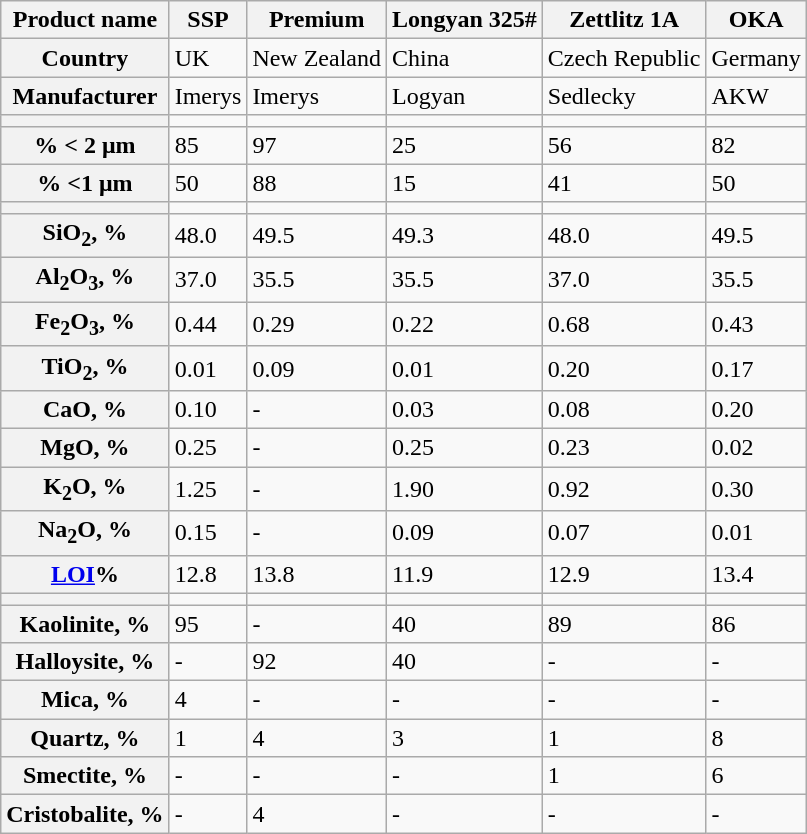<table class="wikitable collapsible">
<tr>
<th>Product name</th>
<th>SSP</th>
<th>Premium</th>
<th>Longyan 325#</th>
<th>Zettlitz 1A</th>
<th>OKA</th>
</tr>
<tr>
<th>Country</th>
<td>UK</td>
<td>New Zealand</td>
<td>China</td>
<td>Czech Republic</td>
<td>Germany</td>
</tr>
<tr>
<th>Manufacturer</th>
<td>Imerys</td>
<td>Imerys</td>
<td>Logyan</td>
<td>Sedlecky</td>
<td>AKW</td>
</tr>
<tr>
<th></th>
<td></td>
<td></td>
<td></td>
<td></td>
<td></td>
</tr>
<tr>
<th>% < 2 μm</th>
<td>85</td>
<td>97</td>
<td>25</td>
<td>56</td>
<td>82</td>
</tr>
<tr>
<th>% <1 μm</th>
<td>50</td>
<td>88</td>
<td>15</td>
<td>41</td>
<td>50</td>
</tr>
<tr>
<th></th>
<td></td>
<td></td>
<td></td>
<td></td>
<td></td>
</tr>
<tr>
<th>SiO<sub>2</sub>, %</th>
<td>48.0</td>
<td>49.5</td>
<td>49.3</td>
<td>48.0</td>
<td>49.5</td>
</tr>
<tr>
<th>Al<sub>2</sub>O<sub>3</sub>, %</th>
<td>37.0</td>
<td>35.5</td>
<td>35.5</td>
<td>37.0</td>
<td>35.5</td>
</tr>
<tr>
<th>Fe<sub>2</sub>O<sub>3</sub>, %</th>
<td>0.44</td>
<td>0.29</td>
<td>0.22</td>
<td>0.68</td>
<td>0.43</td>
</tr>
<tr>
<th>TiO<sub>2</sub>, %</th>
<td>0.01</td>
<td>0.09</td>
<td>0.01</td>
<td>0.20</td>
<td>0.17</td>
</tr>
<tr>
<th>CaO, %</th>
<td>0.10</td>
<td>-</td>
<td>0.03</td>
<td>0.08</td>
<td>0.20</td>
</tr>
<tr>
<th>MgO, %</th>
<td>0.25</td>
<td>-</td>
<td>0.25</td>
<td>0.23</td>
<td>0.02</td>
</tr>
<tr>
<th>K<sub>2</sub>O, %</th>
<td>1.25</td>
<td>-</td>
<td>1.90</td>
<td>0.92</td>
<td>0.30</td>
</tr>
<tr>
<th>Na<sub>2</sub>O, %</th>
<td>0.15</td>
<td>-</td>
<td>0.09</td>
<td>0.07</td>
<td>0.01</td>
</tr>
<tr>
<th><a href='#'>LOI</a>%</th>
<td>12.8</td>
<td>13.8</td>
<td>11.9</td>
<td>12.9</td>
<td>13.4</td>
</tr>
<tr>
<th></th>
<td></td>
<td></td>
<td></td>
<td></td>
<td></td>
</tr>
<tr>
<th>Kaolinite, %</th>
<td>95</td>
<td>-</td>
<td>40</td>
<td>89</td>
<td>86</td>
</tr>
<tr>
<th>Halloysite, %</th>
<td>-</td>
<td>92</td>
<td>40</td>
<td>-</td>
<td>-</td>
</tr>
<tr>
<th>Mica, %</th>
<td>4</td>
<td>-</td>
<td>-</td>
<td>-</td>
<td>-</td>
</tr>
<tr>
<th>Quartz, %</th>
<td>1</td>
<td>4</td>
<td>3</td>
<td>1</td>
<td>8</td>
</tr>
<tr>
<th>Smectite, %</th>
<td>-</td>
<td>-</td>
<td>-</td>
<td>1</td>
<td>6</td>
</tr>
<tr>
<th>Cristobalite, %</th>
<td>-</td>
<td>4</td>
<td>-</td>
<td>-</td>
<td>-</td>
</tr>
</table>
